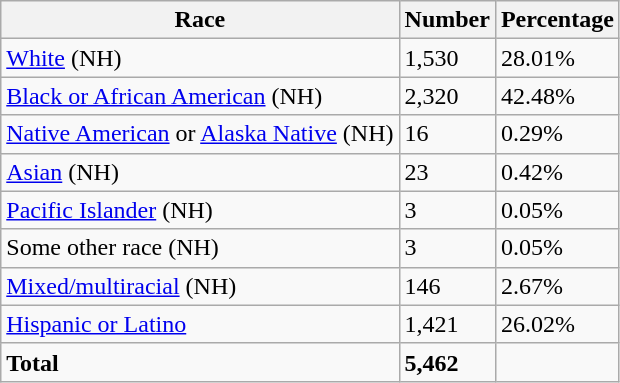<table class="wikitable">
<tr>
<th>Race</th>
<th>Number</th>
<th>Percentage</th>
</tr>
<tr>
<td><a href='#'>White</a> (NH)</td>
<td>1,530</td>
<td>28.01%</td>
</tr>
<tr>
<td><a href='#'>Black or African American</a> (NH)</td>
<td>2,320</td>
<td>42.48%</td>
</tr>
<tr>
<td><a href='#'>Native American</a> or <a href='#'>Alaska Native</a> (NH)</td>
<td>16</td>
<td>0.29%</td>
</tr>
<tr>
<td><a href='#'>Asian</a> (NH)</td>
<td>23</td>
<td>0.42%</td>
</tr>
<tr>
<td><a href='#'>Pacific Islander</a> (NH)</td>
<td>3</td>
<td>0.05%</td>
</tr>
<tr>
<td>Some other race (NH)</td>
<td>3</td>
<td>0.05%</td>
</tr>
<tr>
<td><a href='#'>Mixed/multiracial</a> (NH)</td>
<td>146</td>
<td>2.67%</td>
</tr>
<tr>
<td><a href='#'>Hispanic or Latino</a></td>
<td>1,421</td>
<td>26.02%</td>
</tr>
<tr>
<td><strong>Total</strong></td>
<td><strong>5,462</strong></td>
<td></td>
</tr>
</table>
